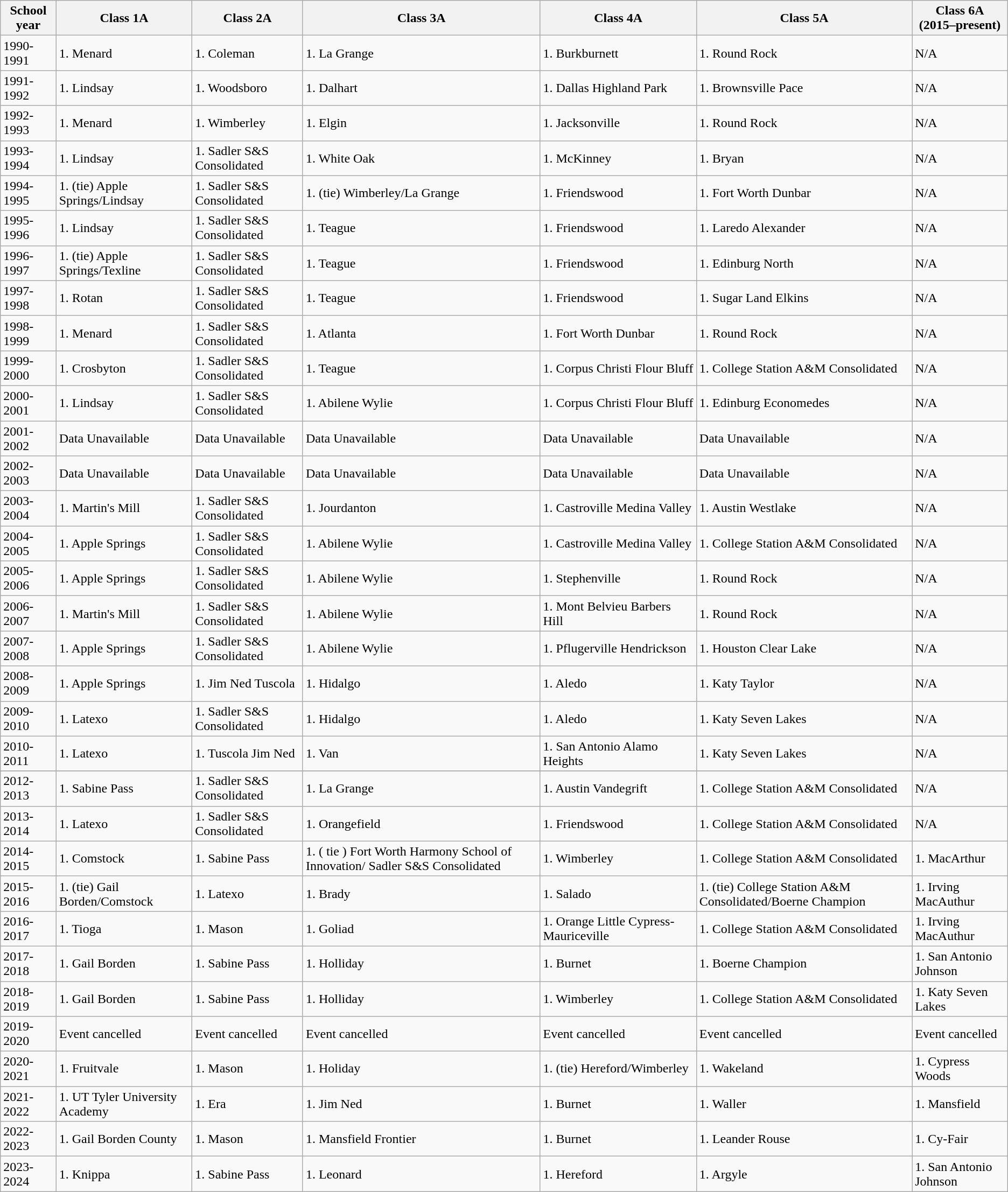<table class="wikitable sortable">
<tr>
<th>School year</th>
<th>Class 1A</th>
<th>Class 2A</th>
<th>Class 3A</th>
<th>Class 4A</th>
<th>Class 5A</th>
<th>Class 6A<br>(2015–present)</th>
</tr>
<tr>
<td>1990-1991</td>
<td>1. Menard</td>
<td>1. Coleman</td>
<td>1. La Grange</td>
<td>1. Burkburnett</td>
<td>1. Round Rock</td>
<td>N/A</td>
</tr>
<tr>
<td>1991-1992</td>
<td>1. Lindsay</td>
<td>1. Woodsboro</td>
<td>1. Dalhart</td>
<td>1. Dallas Highland Park</td>
<td>1. Brownsville Pace</td>
<td>N/A</td>
</tr>
<tr>
<td>1992-1993</td>
<td>1. Menard</td>
<td>1. Wimberley</td>
<td>1. Elgin</td>
<td>1. Jacksonville</td>
<td>1. Round Rock</td>
<td>N/A</td>
</tr>
<tr>
<td>1993-1994</td>
<td>1. Lindsay</td>
<td>1. Sadler S&S Consolidated</td>
<td>1. White Oak</td>
<td>1. McKinney</td>
<td>1. Bryan</td>
<td>N/A</td>
</tr>
<tr>
<td>1994-1995</td>
<td>1. (tie) Apple Springs/Lindsay</td>
<td>1. Sadler S&S Consolidated</td>
<td>1. (tie) Wimberley/La Grange</td>
<td>1. Friendswood</td>
<td>1. Fort Worth Dunbar</td>
<td>N/A</td>
</tr>
<tr>
<td>1995-1996</td>
<td>1. Lindsay</td>
<td>1. Sadler S&S Consolidated</td>
<td>1. Teague</td>
<td>1. Friendswood</td>
<td>1. Laredo Alexander</td>
<td>N/A</td>
</tr>
<tr>
<td>1996-1997</td>
<td>1. (tie) Apple Springs/Texline</td>
<td>1. Sadler S&S Consolidated</td>
<td>1. Teague</td>
<td>1. Friendswood</td>
<td>1. Edinburg North</td>
<td>N/A</td>
</tr>
<tr>
<td>1997-1998</td>
<td>1. Rotan</td>
<td>1. Sadler S&S Consolidated</td>
<td>1. Teague</td>
<td>1. Friendswood</td>
<td>1. Sugar Land Elkins</td>
<td>N/A</td>
</tr>
<tr>
<td>1998-1999</td>
<td>1. Menard</td>
<td>1. Sadler S&S Consolidated</td>
<td>1. Atlanta</td>
<td>1. Fort Worth Dunbar</td>
<td>1. Round Rock</td>
<td>N/A</td>
</tr>
<tr>
<td>1999-2000</td>
<td>1. Crosbyton</td>
<td>1. Sadler S&S Consolidated</td>
<td>1. Teague</td>
<td>1. Corpus Christi Flour Bluff</td>
<td>1. College Station A&M Consolidated</td>
<td>N/A</td>
</tr>
<tr>
<td>2000-2001</td>
<td>1. Lindsay</td>
<td>1. Sadler S&S Consolidated</td>
<td>1. Abilene Wylie</td>
<td>1. Corpus Christi Flour Bluff</td>
<td>1. Edinburg Economedes</td>
<td>N/A</td>
</tr>
<tr>
<td>2001-2002</td>
<td>Data Unavailable</td>
<td>Data Unavailable</td>
<td>Data Unavailable</td>
<td>Data Unavailable</td>
<td>Data Unavailable</td>
<td>N/A</td>
</tr>
<tr>
<td>2002-2003</td>
<td>Data Unavailable</td>
<td>Data Unavailable</td>
<td>Data Unavailable</td>
<td>Data Unavailable</td>
<td>Data Unavailable</td>
<td>N/A</td>
</tr>
<tr>
<td>2003-2004</td>
<td>1. Martin's Mill</td>
<td>1. Sadler S&S Consolidated</td>
<td>1. Jourdanton</td>
<td>1. Castroville Medina Valley</td>
<td>1. Austin Westlake</td>
<td>N/A</td>
</tr>
<tr>
<td>2004-2005</td>
<td>1. Apple Springs</td>
<td>1. Sadler S&S Consolidated</td>
<td>1. Abilene Wylie</td>
<td>1. Castroville Medina Valley</td>
<td>1. College Station A&M Consolidated</td>
<td>N/A</td>
</tr>
<tr>
<td>2005-2006</td>
<td>1. Apple Springs</td>
<td>1. Sadler S&S Consolidated</td>
<td>1. Abilene Wylie</td>
<td>1. Stephenville</td>
<td>1. Round Rock</td>
<td>N/A</td>
</tr>
<tr>
<td>2006-2007</td>
<td>1. Martin's Mill</td>
<td>1. Sadler S&S Consolidated</td>
<td>1. Abilene Wylie</td>
<td>1. Mont Belvieu Barbers Hill</td>
<td>1. Round Rock</td>
<td>N/A</td>
</tr>
<tr>
<td>2007-2008</td>
<td>1. Apple Springs</td>
<td>1. Sadler S&S Consolidated</td>
<td>1. Abilene Wylie</td>
<td>1. Pflugerville Hendrickson</td>
<td>1. Houston Clear Lake</td>
<td>N/A</td>
</tr>
<tr>
<td>2008-2009</td>
<td>1. Apple Springs</td>
<td>1. Jim Ned Tuscola</td>
<td>1. Hidalgo</td>
<td>1. Aledo</td>
<td>1. Katy Taylor</td>
<td>N/A</td>
</tr>
<tr>
<td>2009-2010</td>
<td>1. Latexo</td>
<td>1. Sadler S&S Consolidated</td>
<td>1. Hidalgo</td>
<td>1. Aledo</td>
<td>1. Katy Seven Lakes</td>
<td>N/A</td>
</tr>
<tr>
<td>2010-2011</td>
<td>1. Latexo</td>
<td>1. Tuscola Jim Ned</td>
<td>1. Van</td>
<td>1. San Antonio Alamo Heights</td>
<td>1. Katy Seven Lakes</td>
<td>N/A</td>
</tr>
<tr>
</tr>
<tr |2011-2012 || 1. Sabine Pass || 1. Holliday || 1. Van || 1. Aledo || 1. Katy Seven Lakes || N/A>
</tr>
<tr>
<td>2012-2013</td>
<td>1. Sabine Pass</td>
<td>1. Sadler S&S Consolidated</td>
<td>1. La Grange</td>
<td>1. Austin Vandegrift</td>
<td>1. College Station A&M Consolidated</td>
<td>N/A</td>
</tr>
<tr>
<td>2013-2014</td>
<td>1. Latexo</td>
<td>1. Sadler S&S Consolidated</td>
<td>1. Orangefield</td>
<td>1. Friendswood</td>
<td>1. College Station A&M Consolidated</td>
<td>N/A</td>
</tr>
<tr>
<td>2014-2015</td>
<td>1. Comstock</td>
<td>1. Sabine Pass</td>
<td>1. ( tie ) Fort Worth Harmony School of Innovation/ Sadler S&S Consolidated</td>
<td>1. Wimberley</td>
<td>1. College Station A&M Consolidated</td>
<td>1. MacArthur</td>
</tr>
<tr>
<td>2015-2016</td>
<td>1. (tie) Gail Borden/Comstock</td>
<td>1. Latexo</td>
<td>1. Brady</td>
<td>1. Salado</td>
<td>1. (tie) College Station A&M Consolidated/Boerne Champion</td>
<td>1. Irving MacAuthur</td>
</tr>
<tr>
<td>2016-2017</td>
<td>1. Tioga</td>
<td>1. Mason</td>
<td>1. Goliad</td>
<td>1. Orange Little Cypress-Mauriceville</td>
<td>1. College Station A&M Consolidated</td>
<td>1. Irving MacAuthur</td>
</tr>
<tr>
<td>2017-2018</td>
<td>1. Gail Borden</td>
<td>1. Sabine Pass</td>
<td>1. Holliday</td>
<td>1. Burnet</td>
<td>1. Boerne Champion</td>
<td>1. San Antonio Johnson</td>
</tr>
<tr>
<td>2018-2019</td>
<td>1. Gail Borden</td>
<td>1. Sabine Pass</td>
<td>1. Holliday</td>
<td>1. Wimberley</td>
<td>1. College Station A&M Consolidated</td>
<td>1. Katy Seven Lakes</td>
</tr>
<tr>
<td>2019-2020</td>
<td>Event cancelled</td>
<td>Event cancelled</td>
<td>Event cancelled</td>
<td>Event cancelled</td>
<td>Event cancelled</td>
<td>Event cancelled</td>
</tr>
<tr>
<td>2020- 2021</td>
<td>1. Fruitvale</td>
<td>1. Mason</td>
<td>1. Holiday</td>
<td>1. (tie) Hereford/Wimberley</td>
<td>1. Wakeland</td>
<td>1. Cypress Woods</td>
</tr>
<tr>
<td>2021- 2022</td>
<td>1. UT Tyler University Academy</td>
<td>1. Era</td>
<td>1. Jim Ned</td>
<td>1. Burnet</td>
<td>1. Waller</td>
<td>1. Mansfield</td>
</tr>
<tr>
<td>2022-2023</td>
<td>1. Gail Borden County</td>
<td>1. Mason</td>
<td>1. Mansfield Frontier</td>
<td>1. Burnet</td>
<td>1. Leander Rouse</td>
<td>1. Cy-Fair</td>
</tr>
<tr>
<td>2023-2024</td>
<td>1. Knippa</td>
<td>1. Sabine Pass</td>
<td>1. Leonard</td>
<td>1. Hereford</td>
<td>1. Argyle</td>
<td>1. San Antonio Johnson</td>
</tr>
</table>
